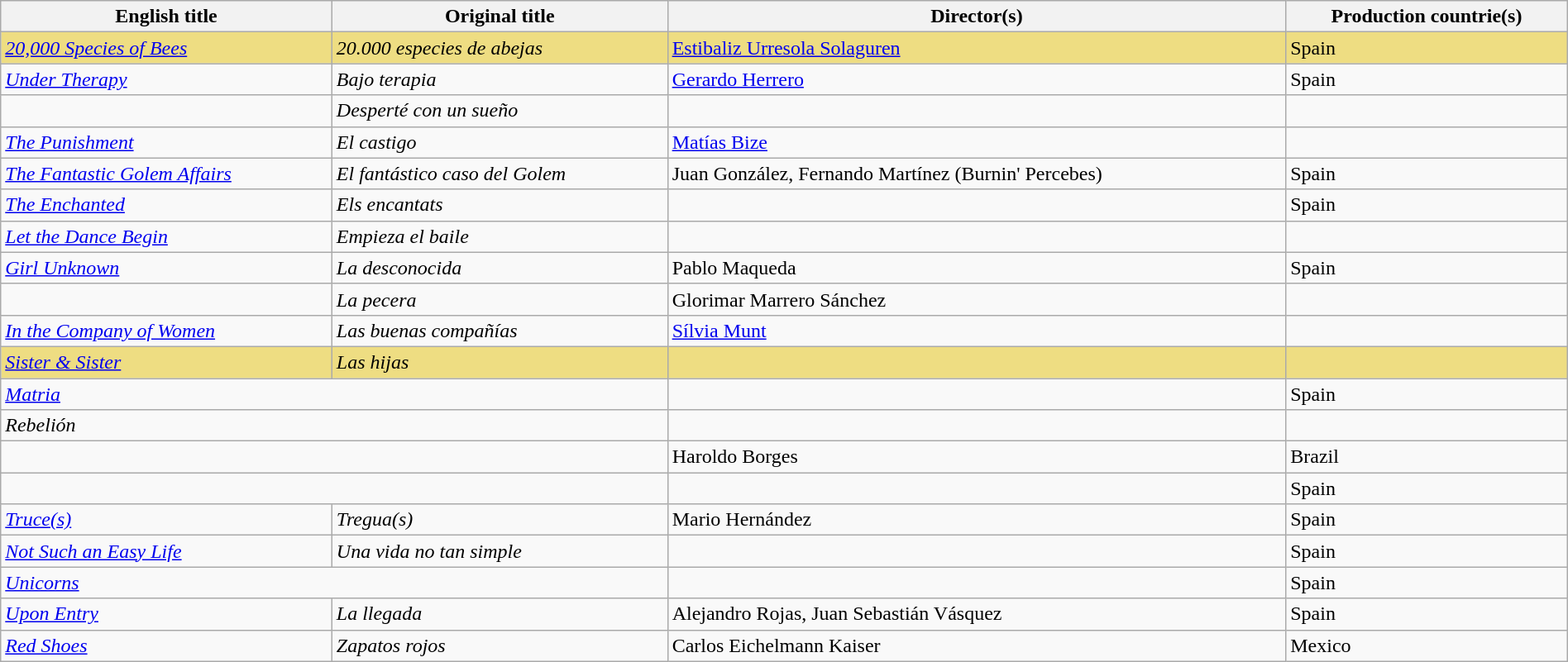<table class="sortable wikitable" style="width:100%; margin-bottom:4px" cellpadding="5">
<tr>
<th scope="col">English title</th>
<th scope="col">Original title</th>
<th scope="col">Director(s)</th>
<th scope="col">Production countrie(s)</th>
</tr>
<tr style="background:#EEDD82">
<td><em><a href='#'>20,000 Species of Bees</a></em></td>
<td><em>20.000 especies de abejas</em></td>
<td><a href='#'>Estibaliz Urresola Solaguren</a></td>
<td>Spain</td>
</tr>
<tr>
<td><em><a href='#'>Under Therapy</a></em></td>
<td><em>Bajo terapia</em></td>
<td><a href='#'>Gerardo Herrero</a></td>
<td>Spain</td>
</tr>
<tr>
<td><em></em></td>
<td><em>Desperté con un sueño</em></td>
<td></td>
<td></td>
</tr>
<tr>
<td><em><a href='#'>The Punishment</a></em></td>
<td><em>El castigo</em></td>
<td><a href='#'>Matías Bize</a></td>
<td></td>
</tr>
<tr>
<td><em><a href='#'>The Fantastic Golem Affairs</a></em></td>
<td><em>El fantástico caso del Golem</em></td>
<td>Juan González, Fernando Martínez (Burnin' Percebes)</td>
<td>Spain</td>
</tr>
<tr>
<td><em><a href='#'>The Enchanted</a></em></td>
<td><em>Els encantats</em></td>
<td></td>
<td>Spain</td>
</tr>
<tr>
<td><em><a href='#'>Let the Dance Begin</a></em></td>
<td><em>Empieza el baile</em></td>
<td></td>
<td></td>
</tr>
<tr>
<td><em><a href='#'>Girl Unknown</a></em></td>
<td><em>La desconocida</em></td>
<td>Pablo Maqueda</td>
<td>Spain</td>
</tr>
<tr>
<td><em></em></td>
<td><em>La pecera</em></td>
<td>Glorimar Marrero Sánchez</td>
<td></td>
</tr>
<tr>
<td><em><a href='#'>In the Company of Women</a></em></td>
<td><em>Las buenas compañías</em></td>
<td><a href='#'>Sílvia Munt</a></td>
<td></td>
</tr>
<tr style="background:#EEDD82">
<td><em><a href='#'>Sister & Sister</a></em></td>
<td><em>Las hijas</em></td>
<td></td>
<td></td>
</tr>
<tr>
<td colspan = "2"><em><a href='#'>Matria</a></em></td>
<td></td>
<td>Spain</td>
</tr>
<tr>
<td colspan = "2"><em>Rebelión</em></td>
<td></td>
<td></td>
</tr>
<tr>
<td colspan = "2"><em></em></td>
<td>Haroldo Borges</td>
<td>Brazil</td>
</tr>
<tr>
<td colspan = "2"><em></em></td>
<td></td>
<td>Spain</td>
</tr>
<tr>
<td><em><a href='#'>Truce(s)</a></em></td>
<td><em>Tregua(s)</em></td>
<td>Mario Hernández</td>
<td>Spain</td>
</tr>
<tr>
<td><em><a href='#'>Not Such an Easy Life</a></em></td>
<td><em>Una vida no tan simple</em></td>
<td></td>
<td>Spain</td>
</tr>
<tr>
<td colspan = "2"><em><a href='#'>Unicorns</a></em></td>
<td></td>
<td>Spain</td>
</tr>
<tr>
<td><em><a href='#'>Upon Entry</a></em></td>
<td><em>La llegada</em></td>
<td>Alejandro Rojas, Juan Sebastián Vásquez</td>
<td>Spain</td>
</tr>
<tr>
<td><em><a href='#'>Red Shoes</a></em></td>
<td><em>Zapatos rojos</em></td>
<td>Carlos Eichelmann Kaiser</td>
<td>Mexico</td>
</tr>
</table>
